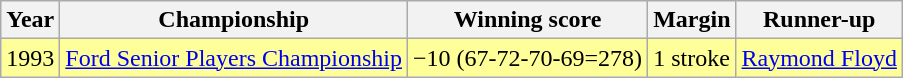<table class="wikitable">
<tr>
<th>Year</th>
<th>Championship</th>
<th>Winning score</th>
<th>Margin</th>
<th>Runner-up</th>
</tr>
<tr style="background:#FFFF99;">
<td>1993</td>
<td><a href='#'>Ford Senior Players Championship</a></td>
<td>−10 (67-72-70-69=278)</td>
<td>1 stroke</td>
<td> <a href='#'>Raymond Floyd</a></td>
</tr>
</table>
